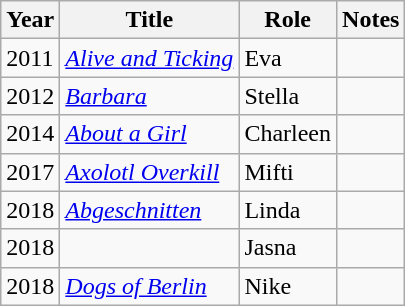<table class="wikitable sortable">
<tr>
<th>Year</th>
<th>Title</th>
<th>Role</th>
<th class="unsortable">Notes</th>
</tr>
<tr>
<td>2011</td>
<td><em><a href='#'>Alive and Ticking</a></em></td>
<td>Eva</td>
<td></td>
</tr>
<tr>
<td>2012</td>
<td><em><a href='#'>Barbara</a></em></td>
<td>Stella</td>
<td></td>
</tr>
<tr>
<td>2014</td>
<td><em><a href='#'>About a Girl</a></em></td>
<td>Charleen</td>
<td></td>
</tr>
<tr>
<td>2017</td>
<td><em><a href='#'>Axolotl Overkill</a></em></td>
<td>Mifti</td>
<td></td>
</tr>
<tr>
<td>2018</td>
<td><em><a href='#'>Abgeschnitten</a></em></td>
<td>Linda</td>
<td></td>
</tr>
<tr>
<td>2018</td>
<td><em></em></td>
<td>Jasna</td>
<td></td>
</tr>
<tr>
<td>2018</td>
<td><em><a href='#'>Dogs of Berlin</a></em></td>
<td>Nike</td>
</tr>
</table>
